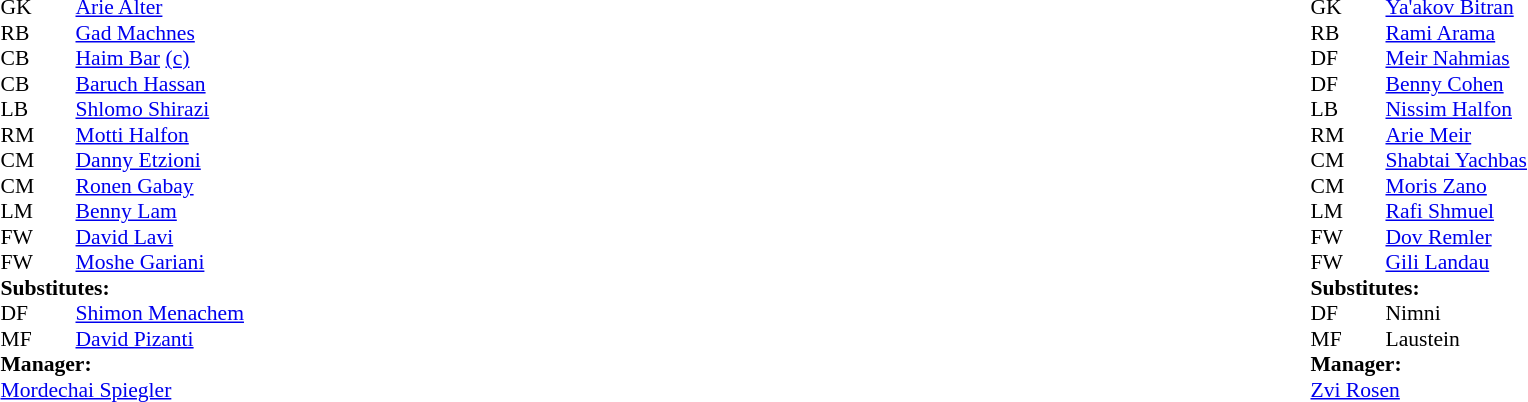<table width="100%">
<tr>
<td valign="top" width="50%"><br><table style="font-size: 90%" cellspacing="0" cellpadding="0">
<tr>
<th width="25"></th>
<th width="25"></th>
</tr>
<tr>
<td>GK</td>
<td><strong> </strong></td>
<td> <a href='#'>Arie Alter</a></td>
<td></td>
</tr>
<tr>
<td>RB</td>
<td><strong> </strong></td>
<td> <a href='#'>Gad Machnes</a></td>
<td></td>
<td></td>
</tr>
<tr>
<td>CB</td>
<td><strong> </strong></td>
<td> <a href='#'>Haim Bar</a> <a href='#'>(c)</a></td>
<td></td>
</tr>
<tr>
<td>CB</td>
<td><strong> </strong></td>
<td> <a href='#'>Baruch Hassan</a></td>
<td></td>
</tr>
<tr>
<td>LB</td>
<td><strong> </strong></td>
<td> <a href='#'>Shlomo Shirazi</a></td>
<td></td>
</tr>
<tr>
<td>RM</td>
<td><strong> </strong></td>
<td> <a href='#'>Motti Halfon</a></td>
<td></td>
</tr>
<tr>
<td>CM</td>
<td><strong> </strong></td>
<td> <a href='#'>Danny Etzioni</a></td>
<td></td>
</tr>
<tr>
<td>CM</td>
<td><strong> </strong></td>
<td> <a href='#'>Ronen Gabay</a></td>
<td></td>
<td></td>
</tr>
<tr>
<td>LM</td>
<td><strong> </strong></td>
<td> <a href='#'>Benny Lam</a></td>
<td></td>
</tr>
<tr>
<td>FW</td>
<td><strong> </strong></td>
<td> <a href='#'>David Lavi</a></td>
<td></td>
</tr>
<tr>
<td>FW</td>
<td><strong> </strong></td>
<td> <a href='#'>Moshe Gariani</a></td>
<td></td>
</tr>
<tr>
<td colspan=4><strong>Substitutes:</strong></td>
</tr>
<tr>
<td>DF</td>
<td><strong> </strong></td>
<td> <a href='#'>Shimon Menachem</a></td>
<td></td>
<td></td>
</tr>
<tr>
<td>MF</td>
<td><strong> </strong></td>
<td> <a href='#'>David Pizanti</a></td>
<td></td>
<td></td>
</tr>
<tr>
<td colspan=4><strong>Manager:</strong></td>
</tr>
<tr>
<td colspan="4"> <a href='#'>Mordechai Spiegler</a></td>
</tr>
</table>
</td>
<td valign="top"></td>
<td valign="top" width="50%"><br><table style="font-size: 90%" cellspacing="0" cellpadding="0" align=center>
<tr>
<th width="25"></th>
<th width="25"></th>
</tr>
<tr>
<td>GK</td>
<td><strong> </strong></td>
<td> <a href='#'>Ya'akov Bitran</a></td>
<td></td>
</tr>
<tr>
<td>RB</td>
<td><strong> </strong></td>
<td> <a href='#'>Rami Arama</a></td>
<td></td>
</tr>
<tr>
<td>DF</td>
<td><strong> </strong></td>
<td> <a href='#'>Meir Nahmias</a></td>
<td></td>
</tr>
<tr>
<td>DF</td>
<td><strong> </strong></td>
<td> <a href='#'>Benny Cohen</a></td>
<td></td>
</tr>
<tr>
<td>LB</td>
<td><strong> </strong></td>
<td> <a href='#'>Nissim Halfon</a></td>
<td></td>
<td></td>
</tr>
<tr>
<td>RM</td>
<td><strong> </strong></td>
<td> <a href='#'>Arie Meir</a></td>
<td></td>
</tr>
<tr>
<td>CM</td>
<td><strong> </strong></td>
<td> <a href='#'>Shabtai Yachbas</a></td>
<td></td>
</tr>
<tr>
<td>CM</td>
<td><strong> </strong></td>
<td> <a href='#'>Moris Zano</a></td>
<td></td>
</tr>
<tr>
<td>LM</td>
<td><strong> </strong></td>
<td> <a href='#'>Rafi Shmuel</a></td>
<td></td>
<td></td>
</tr>
<tr>
<td>FW</td>
<td><strong> </strong></td>
<td> <a href='#'>Dov Remler</a></td>
<td></td>
</tr>
<tr>
<td>FW</td>
<td><strong> </strong></td>
<td> <a href='#'>Gili Landau</a></td>
<td></td>
</tr>
<tr>
<td colspan=4><strong>Substitutes:</strong></td>
</tr>
<tr>
<td>DF</td>
<td><strong> </strong></td>
<td> Nimni</td>
<td></td>
<td></td>
</tr>
<tr>
<td>MF</td>
<td><strong> </strong></td>
<td> Laustein</td>
<td></td>
<td></td>
</tr>
<tr>
<td colspan=4><strong>Manager:</strong></td>
</tr>
<tr>
<td colspan="4"> <a href='#'>Zvi Rosen</a></td>
</tr>
</table>
</td>
</tr>
</table>
